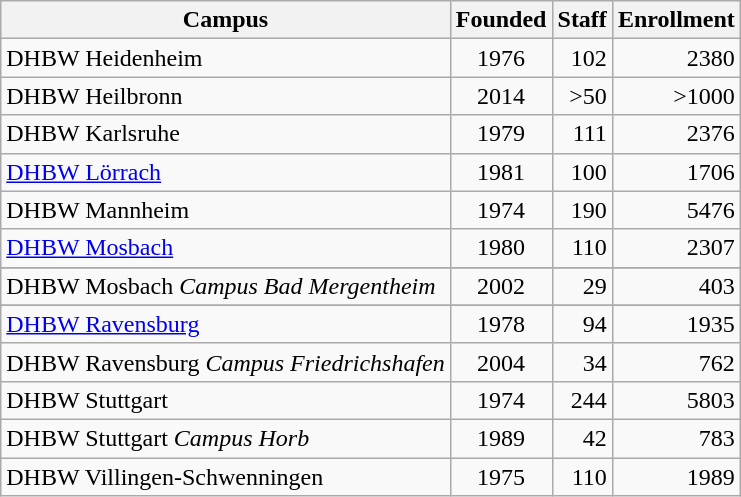<table class="wikitable sortable" style="text-align: right">
<tr>
<th>Campus</th>
<th>Founded</th>
<th>Staff</th>
<th>Enrollment</th>
</tr>
<tr>
<td align="left">DHBW Heidenheim</td>
<td align="center">1976</td>
<td>102</td>
<td>2380</td>
</tr>
<tr>
<td align="left">DHBW Heilbronn</td>
<td align="center">2014</td>
<td>>50</td>
<td>>1000</td>
</tr>
<tr>
<td align="left">DHBW Karlsruhe</td>
<td align="center">1979</td>
<td>111</td>
<td>2376</td>
</tr>
<tr>
<td align="left"><a href='#'>DHBW Lörrach</a></td>
<td align="center">1981</td>
<td>100</td>
<td>1706</td>
</tr>
<tr>
<td align="left">DHBW Mannheim</td>
<td align="center">1974</td>
<td>190</td>
<td>5476</td>
</tr>
<tr>
<td align="left"><a href='#'>DHBW Mosbach</a></td>
<td align="center">1980</td>
<td>110</td>
<td>2307</td>
</tr>
<tr>
</tr>
<tr>
<td align="left">DHBW Mosbach <em>Campus Bad Mergentheim</em></td>
<td align="center">2002</td>
<td>29</td>
<td>403</td>
</tr>
<tr>
</tr>
<tr>
<td align="left"><a href='#'>DHBW Ravensburg</a></td>
<td align="center">1978</td>
<td>94</td>
<td>1935</td>
</tr>
<tr>
<td align="left">DHBW Ravensburg <em>Campus Friedrichshafen</em></td>
<td align="center">2004</td>
<td>34</td>
<td>762</td>
</tr>
<tr>
<td align="left">DHBW Stuttgart</td>
<td align="center">1974</td>
<td>244</td>
<td>5803</td>
</tr>
<tr>
<td align="left">DHBW Stuttgart <em>Campus Horb</em></td>
<td align="center">1989</td>
<td>42</td>
<td>783</td>
</tr>
<tr>
<td align="left">DHBW Villingen-Schwenningen</td>
<td align="center">1975</td>
<td>110</td>
<td>1989</td>
</tr>
</table>
